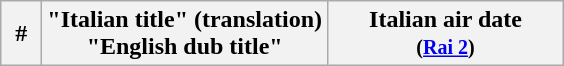<table class="wikitable plainrowheaders" margin:auto; background:#FFFFFF;">
<tr>
<th width="20">#</th>
<th>"Italian title" (translation)<br>"English dub title"</th>
<th width="150">Italian air date<br><small>(<a href='#'>Rai 2</a>)</small><br>
























</th>
</tr>
</table>
